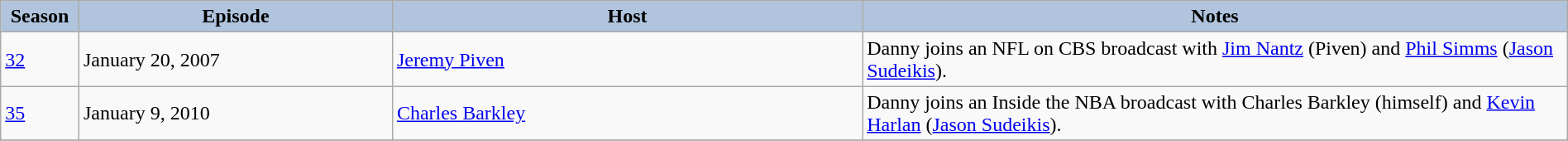<table class="wikitable" style="width:100%;">
<tr>
<th style="background:#B0C4DE;" width="5%">Season</th>
<th style="background:#B0C4DE;" width="20%">Episode</th>
<th style="background:#B0C4DE;" width="30%">Host</th>
<th style="background:#B0C4DE;" width="45%">Notes</th>
</tr>
<tr>
<td><a href='#'>32</a></td>
<td>January 20, 2007</td>
<td><a href='#'>Jeremy Piven</a></td>
<td>Danny joins an NFL on CBS broadcast with <a href='#'>Jim Nantz</a> (Piven) and <a href='#'>Phil Simms</a> (<a href='#'>Jason Sudeikis</a>).</td>
</tr>
<tr>
<td><a href='#'>35</a></td>
<td>January 9, 2010</td>
<td><a href='#'>Charles Barkley</a></td>
<td>Danny joins an Inside the NBA broadcast with Charles Barkley (himself) and <a href='#'>Kevin Harlan</a> (<a href='#'>Jason Sudeikis</a>).</td>
</tr>
<tr>
</tr>
</table>
